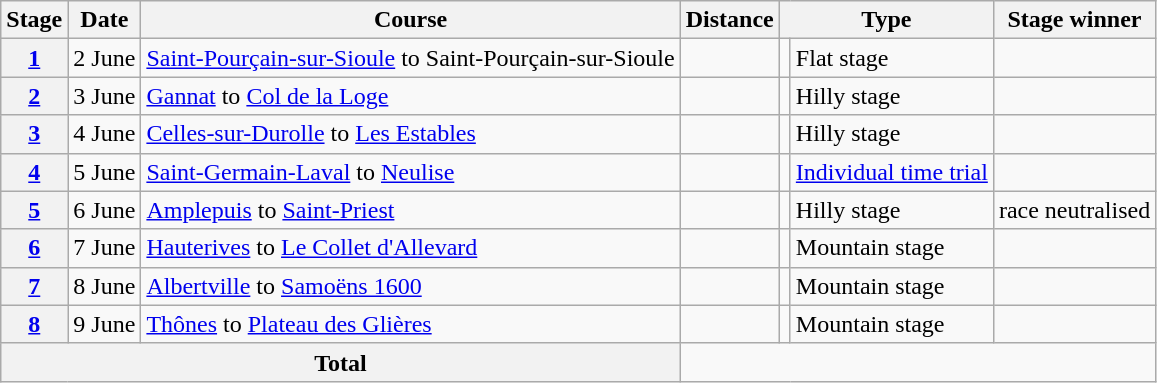<table class="wikitable">
<tr>
<th scope="col">Stage</th>
<th scope="col">Date</th>
<th scope="col">Course</th>
<th scope="col">Distance</th>
<th scope="col" colspan="2">Type</th>
<th scope="col">Stage winner</th>
</tr>
<tr>
<th scope="row"><a href='#'>1</a></th>
<td style="text-align:center;">2 June</td>
<td><a href='#'>Saint-Pourçain-sur-Sioule</a> to Saint-Pourçain-sur-Sioule</td>
<td style="text-align:center;"></td>
<td></td>
<td>Flat stage</td>
<td></td>
</tr>
<tr>
<th scope="row"><a href='#'>2</a></th>
<td style="text-align:center;">3 June</td>
<td><a href='#'>Gannat</a> to <a href='#'>Col de la Loge</a></td>
<td style="text-align:center;"></td>
<td></td>
<td>Hilly stage</td>
<td></td>
</tr>
<tr>
<th scope="row"><a href='#'>3</a></th>
<td style="text-align:center;">4 June</td>
<td><a href='#'>Celles-sur-Durolle</a> to <a href='#'>Les Estables</a></td>
<td style="text-align:center;"></td>
<td></td>
<td>Hilly stage</td>
<td></td>
</tr>
<tr>
<th scope="row"><a href='#'>4</a></th>
<td style="text-align:center;">5 June</td>
<td><a href='#'>Saint-Germain-Laval</a> to <a href='#'>Neulise</a></td>
<td style="text-align:center;"></td>
<td></td>
<td><a href='#'>Individual time trial</a></td>
<td></td>
</tr>
<tr>
<th scope="row"><a href='#'>5</a></th>
<td style="text-align:center;">6 June</td>
<td><a href='#'>Amplepuis</a> to <a href='#'>Saint-Priest</a></td>
<td style="text-align:center;"></td>
<td></td>
<td>Hilly stage</td>
<td>race neutralised</td>
</tr>
<tr>
<th scope="row"><a href='#'>6</a></th>
<td style="text-align:center;">7 June</td>
<td><a href='#'>Hauterives</a> to <a href='#'>Le Collet d'Allevard</a></td>
<td style="text-align:center;"></td>
<td></td>
<td>Mountain stage</td>
<td></td>
</tr>
<tr>
<th scope="row"><a href='#'>7</a></th>
<td style="text-align:center;">8 June</td>
<td><a href='#'>Albertville</a> to <a href='#'>Samoëns 1600</a></td>
<td style="text-align:center;"></td>
<td></td>
<td>Mountain stage</td>
<td></td>
</tr>
<tr>
<th scope="row"><a href='#'>8</a></th>
<td style="text-align:center;">9 June</td>
<td><a href='#'>Thônes</a> to <a href='#'>Plateau des Glières</a></td>
<td style="text-align:center;"></td>
<td></td>
<td>Mountain stage</td>
<td></td>
</tr>
<tr>
<th colspan="3">Total</th>
<td colspan="4" style="text-align:center;"></td>
</tr>
</table>
